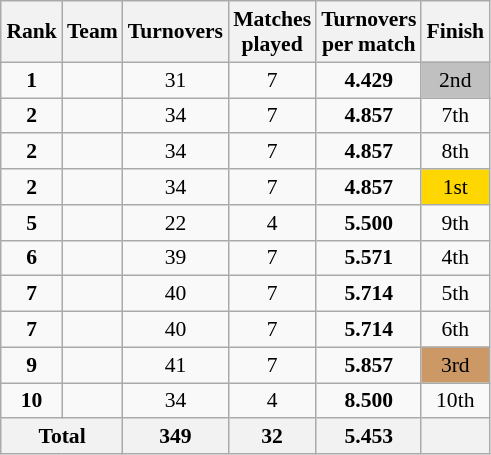<table class="wikitable sortable" style="text-align: center; font-size: 90%; margin-left: 1em;">
<tr>
<th>Rank</th>
<th>Team</th>
<th>Turnovers</th>
<th>Matches<br>played</th>
<th>Turnovers<br>per match</th>
<th>Finish</th>
</tr>
<tr>
<td><strong>1</strong></td>
<td style="text-align: left;"></td>
<td>31</td>
<td>7</td>
<td><strong>4.429</strong></td>
<td style="background-color: silver;">2nd</td>
</tr>
<tr>
<td><strong>2</strong></td>
<td style="text-align: left;"></td>
<td>34</td>
<td>7</td>
<td><strong>4.857</strong></td>
<td>7th</td>
</tr>
<tr>
<td><strong>2</strong></td>
<td style="text-align: left;"></td>
<td>34</td>
<td>7</td>
<td><strong>4.857</strong></td>
<td>8th</td>
</tr>
<tr>
<td><strong>2</strong></td>
<td style="text-align: left;"></td>
<td>34</td>
<td>7</td>
<td><strong>4.857</strong></td>
<td style="background-color: gold;">1st</td>
</tr>
<tr>
<td><strong>5</strong></td>
<td style="text-align: left;"></td>
<td>22</td>
<td>4</td>
<td><strong>5.500</strong></td>
<td>9th</td>
</tr>
<tr>
<td><strong>6</strong></td>
<td style="text-align: left;"></td>
<td>39</td>
<td>7</td>
<td><strong>5.571</strong></td>
<td>4th</td>
</tr>
<tr>
<td><strong>7</strong></td>
<td style="text-align: left;"></td>
<td>40</td>
<td>7</td>
<td><strong>5.714</strong></td>
<td>5th</td>
</tr>
<tr>
<td><strong>7</strong></td>
<td style="text-align: left;"></td>
<td>40</td>
<td>7</td>
<td><strong>5.714</strong></td>
<td>6th</td>
</tr>
<tr>
<td><strong>9</strong></td>
<td style="text-align: left;"></td>
<td>41</td>
<td>7</td>
<td><strong>5.857</strong></td>
<td style="background-color: #cc9966;">3rd</td>
</tr>
<tr>
<td><strong>10</strong></td>
<td style="text-align: left;"></td>
<td>34</td>
<td>4</td>
<td><strong>8.500</strong></td>
<td>10th</td>
</tr>
<tr>
<th colspan="2">Total</th>
<th>349</th>
<th>32</th>
<th>5.453</th>
<th></th>
</tr>
</table>
